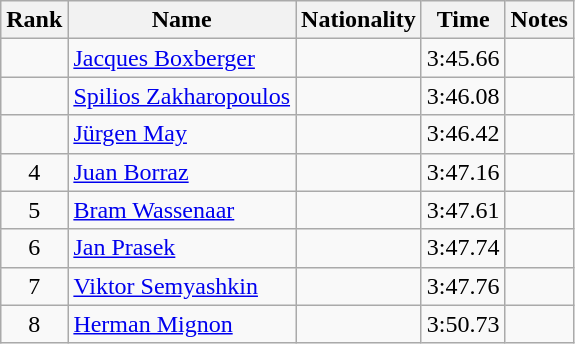<table class="wikitable sortable" style="text-align:center">
<tr>
<th>Rank</th>
<th>Name</th>
<th>Nationality</th>
<th>Time</th>
<th>Notes</th>
</tr>
<tr>
<td></td>
<td align="left"><a href='#'>Jacques Boxberger</a></td>
<td align=left></td>
<td>3:45.66</td>
<td></td>
</tr>
<tr>
<td></td>
<td align="left"><a href='#'>Spilios Zakharopoulos</a></td>
<td align=left></td>
<td>3:46.08</td>
<td></td>
</tr>
<tr>
<td></td>
<td align="left"><a href='#'>Jürgen May</a></td>
<td align=left></td>
<td>3:46.42</td>
<td></td>
</tr>
<tr>
<td>4</td>
<td align="left"><a href='#'>Juan Borraz</a></td>
<td align=left></td>
<td>3:47.16</td>
<td></td>
</tr>
<tr>
<td>5</td>
<td align="left"><a href='#'>Bram Wassenaar</a></td>
<td align=left></td>
<td>3:47.61</td>
<td></td>
</tr>
<tr>
<td>6</td>
<td align="left"><a href='#'>Jan Prasek</a></td>
<td align=left></td>
<td>3:47.74</td>
<td></td>
</tr>
<tr>
<td>7</td>
<td align="left"><a href='#'>Viktor Semyashkin</a></td>
<td align=left></td>
<td>3:47.76</td>
<td></td>
</tr>
<tr>
<td>8</td>
<td align="left"><a href='#'>Herman Mignon</a></td>
<td align=left></td>
<td>3:50.73</td>
<td></td>
</tr>
</table>
